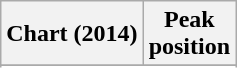<table class="wikitable sortable">
<tr>
<th>Chart (2014)</th>
<th>Peak<br>position</th>
</tr>
<tr>
</tr>
<tr>
</tr>
<tr>
</tr>
<tr>
</tr>
</table>
